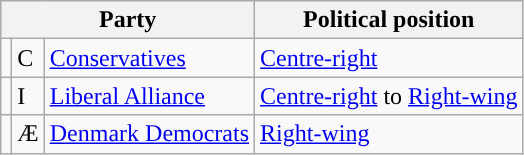<table class="wikitable">
<tr>
<th colspan="3">Party</th>
<th>Political position</th>
</tr>
<tr>
<td></td>
<td>C</td>
<td><a href='#'>Conservatives</a></td>
<td><a href='#'>Centre-right</a></td>
</tr>
<tr>
<td></td>
<td>I</td>
<td><a href='#'>Liberal Alliance</a></td>
<td><a href='#'>Centre-right</a> to <a href='#'>Right-wing</a></td>
</tr>
<tr>
<td></td>
<td>Æ</td>
<td><a href='#'>Denmark Democrats</a></td>
<td><a href='#'>Right-wing</a></td>
</tr>
</table>
